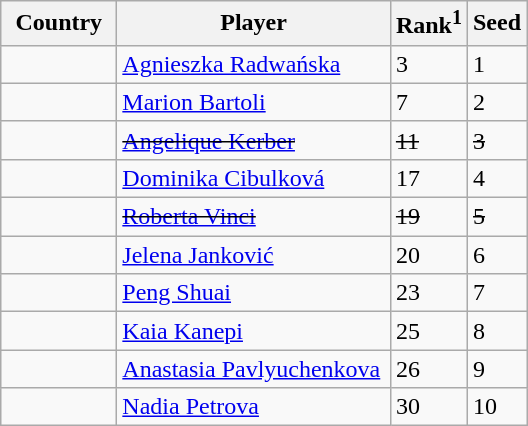<table class="wikitable" border="1">
<tr>
<th width="70">Country</th>
<th width="175">Player</th>
<th>Rank<sup>1</sup></th>
<th>Seed</th>
</tr>
<tr>
<td></td>
<td><a href='#'>Agnieszka Radwańska</a></td>
<td>3</td>
<td>1</td>
</tr>
<tr>
<td></td>
<td><a href='#'>Marion Bartoli</a></td>
<td>7</td>
<td>2</td>
</tr>
<tr>
<td><s></s></td>
<td><s><a href='#'>Angelique Kerber</a></s></td>
<td><s>11</s></td>
<td><s>3</s></td>
</tr>
<tr>
<td></td>
<td><a href='#'>Dominika Cibulková</a></td>
<td>17</td>
<td>4</td>
</tr>
<tr>
<td><s></s></td>
<td><s><a href='#'>Roberta Vinci</a></s></td>
<td><s>19</s></td>
<td><s>5</s></td>
</tr>
<tr>
<td></td>
<td><a href='#'>Jelena Janković</a></td>
<td>20</td>
<td>6</td>
</tr>
<tr>
<td></td>
<td><a href='#'>Peng Shuai</a></td>
<td>23</td>
<td>7</td>
</tr>
<tr>
<td></td>
<td><a href='#'>Kaia Kanepi</a></td>
<td>25</td>
<td>8</td>
</tr>
<tr>
<td></td>
<td><a href='#'>Anastasia Pavlyuchenkova</a></td>
<td>26</td>
<td>9</td>
</tr>
<tr>
<td></td>
<td><a href='#'>Nadia Petrova</a></td>
<td>30</td>
<td>10</td>
</tr>
</table>
